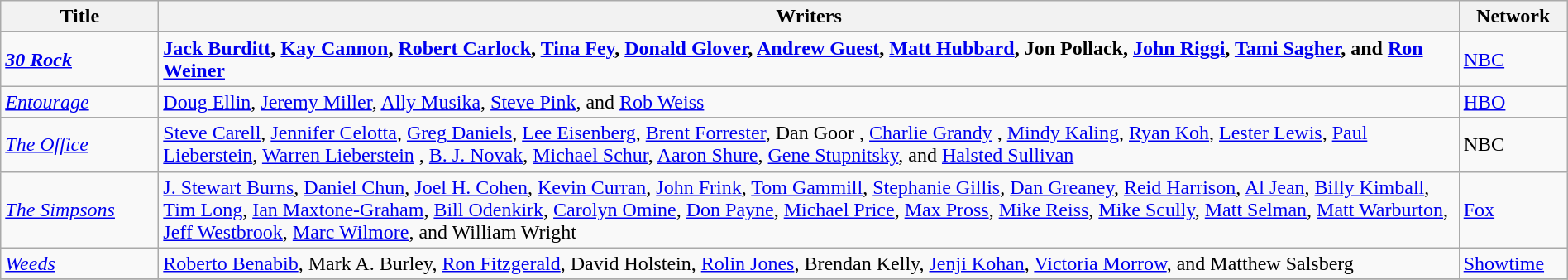<table class="wikitable" width="100%">
<tr>
<th width="120">Title</th>
<th>Writers</th>
<th width="80">Network</th>
</tr>
<tr>
<td><strong><em><a href='#'>30 Rock</a></em></strong></td>
<td><strong><a href='#'>Jack Burditt</a>, <a href='#'>Kay Cannon</a>, <a href='#'>Robert Carlock</a>, <a href='#'>Tina Fey</a>, <a href='#'>Donald Glover</a>, <a href='#'>Andrew Guest</a>, <a href='#'>Matt Hubbard</a>, Jon Pollack, <a href='#'>John Riggi</a>, <a href='#'>Tami Sagher</a>, and <a href='#'>Ron Weiner</a></strong></td>
<td><a href='#'>NBC</a></td>
</tr>
<tr>
<td><em><a href='#'>Entourage</a></em></td>
<td><a href='#'>Doug Ellin</a>, <a href='#'>Jeremy Miller</a>, <a href='#'>Ally Musika</a>, <a href='#'>Steve Pink</a>, and <a href='#'>Rob Weiss</a></td>
<td><a href='#'>HBO</a></td>
</tr>
<tr>
<td><em><a href='#'>The Office</a></em></td>
<td><a href='#'>Steve Carell</a>, <a href='#'>Jennifer Celotta</a>, <a href='#'>Greg Daniels</a>, <a href='#'>Lee Eisenberg</a>, <a href='#'>Brent Forrester</a>, Dan Goor , <a href='#'>Charlie Grandy</a> , <a href='#'>Mindy Kaling</a>, <a href='#'>Ryan Koh</a>, <a href='#'>Lester Lewis</a>, <a href='#'>Paul Lieberstein</a>, <a href='#'>Warren Lieberstein</a> , <a href='#'>B. J. Novak</a>, <a href='#'>Michael Schur</a>, <a href='#'>Aaron Shure</a>, <a href='#'>Gene Stupnitsky</a>, and <a href='#'>Halsted Sullivan</a></td>
<td>NBC</td>
</tr>
<tr>
<td><em><a href='#'>The Simpsons</a></em></td>
<td><a href='#'>J. Stewart Burns</a>, <a href='#'>Daniel Chun</a>, <a href='#'>Joel H. Cohen</a>, <a href='#'>Kevin Curran</a>, <a href='#'>John Frink</a>, <a href='#'>Tom Gammill</a>, <a href='#'>Stephanie Gillis</a>, <a href='#'>Dan Greaney</a>, <a href='#'>Reid Harrison</a>, <a href='#'>Al Jean</a>, <a href='#'>Billy Kimball</a>, <a href='#'>Tim Long</a>, <a href='#'>Ian Maxtone-Graham</a>, <a href='#'>Bill Odenkirk</a>, <a href='#'>Carolyn Omine</a>, <a href='#'>Don Payne</a>, <a href='#'>Michael Price</a>, <a href='#'>Max Pross</a>, <a href='#'>Mike Reiss</a>, <a href='#'>Mike Scully</a>, <a href='#'>Matt Selman</a>, <a href='#'>Matt Warburton</a>, <a href='#'>Jeff Westbrook</a>, <a href='#'>Marc Wilmore</a>, and William Wright</td>
<td><a href='#'>Fox</a></td>
</tr>
<tr>
<td><em><a href='#'>Weeds</a></em></td>
<td><a href='#'>Roberto Benabib</a>, Mark A. Burley, <a href='#'>Ron Fitzgerald</a>, David Holstein, <a href='#'>Rolin Jones</a>, Brendan Kelly, <a href='#'>Jenji Kohan</a>, <a href='#'>Victoria Morrow</a>, and Matthew Salsberg</td>
<td><a href='#'>Showtime</a></td>
</tr>
<tr>
</tr>
</table>
